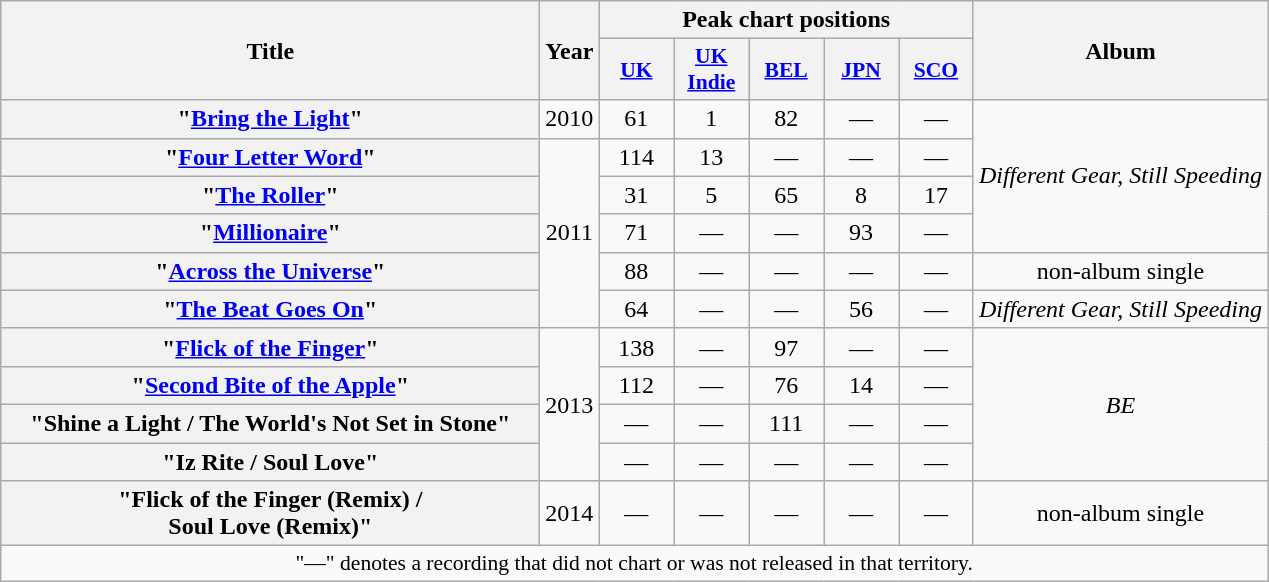<table class="wikitable plainrowheaders" style="text-align:center;" border="1">
<tr>
<th scope="col" rowspan="2" style="width:22em;">Title</th>
<th scope="col" rowspan="2">Year</th>
<th scope="col" colspan="5">Peak chart positions</th>
<th scope="col" rowspan="2">Album</th>
</tr>
<tr>
<th scope="col" style="width:3em;font-size:90%;"><a href='#'>UK</a><br></th>
<th scope="col" style="width:3em;font-size:90%;"><a href='#'>UK<br>Indie</a><br></th>
<th scope="col" style="width:3em;font-size:90%;"><a href='#'>BEL</a><br></th>
<th scope="col" style="width:3em;font-size:90%;"><a href='#'>JPN</a><br></th>
<th scope="col" style="width:3em;font-size:90%;"><a href='#'>SCO</a><br></th>
</tr>
<tr>
<th scope="row">"<a href='#'>Bring the Light</a>"</th>
<td>2010</td>
<td>61</td>
<td>1</td>
<td>82</td>
<td>—</td>
<td>—</td>
<td rowspan="4"><em>Different Gear, Still Speeding</em></td>
</tr>
<tr>
<th scope="row">"<a href='#'>Four Letter Word</a>"</th>
<td rowspan="5">2011</td>
<td>114</td>
<td>13</td>
<td>—</td>
<td>—</td>
<td>—</td>
</tr>
<tr>
<th scope="row">"<a href='#'>The Roller</a>"</th>
<td>31</td>
<td>5</td>
<td>65</td>
<td>8</td>
<td>17</td>
</tr>
<tr>
<th scope="row">"<a href='#'>Millionaire</a>"</th>
<td>71</td>
<td>—</td>
<td>—</td>
<td>93</td>
<td>—</td>
</tr>
<tr>
<th scope="row">"<a href='#'>Across the Universe</a>"</th>
<td>88</td>
<td>—</td>
<td>—</td>
<td>—</td>
<td>—</td>
<td>non-album single</td>
</tr>
<tr>
<th scope="row">"<a href='#'>The Beat Goes On</a>"</th>
<td>64</td>
<td>—</td>
<td>—</td>
<td>56</td>
<td>—</td>
<td rowspan="1"><em>Different Gear, Still Speeding</em></td>
</tr>
<tr>
<th scope="row">"<a href='#'>Flick of the Finger</a>"</th>
<td rowspan="4">2013</td>
<td>138</td>
<td>—</td>
<td>97</td>
<td>—</td>
<td>—</td>
<td rowspan="4"><em>BE</em></td>
</tr>
<tr>
<th scope="row">"<a href='#'>Second Bite of the Apple</a>"</th>
<td>112</td>
<td>—</td>
<td>76</td>
<td>14</td>
<td>—</td>
</tr>
<tr>
<th scope="row">"Shine a Light / The World's Not Set in Stone"</th>
<td>—</td>
<td>—</td>
<td>111</td>
<td>—</td>
<td>—</td>
</tr>
<tr>
<th scope="row">"Iz Rite / Soul Love"</th>
<td>—</td>
<td>—</td>
<td>—</td>
<td>—</td>
<td>—</td>
</tr>
<tr>
<th scope="row">"Flick of the Finger (Remix) / <br> Soul Love (Remix)"</th>
<td rowspan="1">2014</td>
<td>—</td>
<td>—</td>
<td>—</td>
<td>—</td>
<td>—</td>
<td rowspan="1">non-album single</td>
</tr>
<tr>
<td colspan="11" style="font-size:90%">"—" denotes a recording that did not chart or was not released in that territory.</td>
</tr>
</table>
